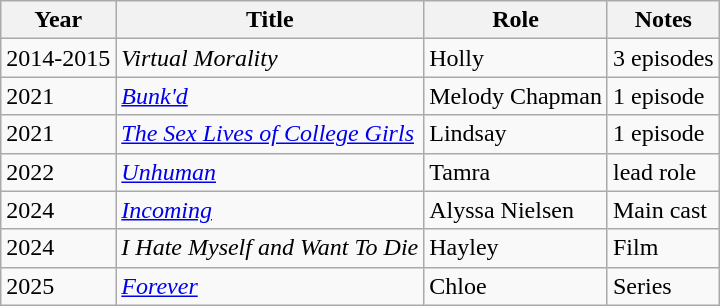<table class="wikitable sortable">
<tr>
<th>Year</th>
<th>Title</th>
<th>Role</th>
<th class="unsortable">Notes</th>
</tr>
<tr>
<td>2014-2015</td>
<td><em>Virtual Morality</em></td>
<td>Holly</td>
<td>3 episodes</td>
</tr>
<tr>
<td>2021</td>
<td><em><a href='#'>Bunk'd</a></em></td>
<td>Melody Chapman</td>
<td>1 episode</td>
</tr>
<tr>
<td>2021</td>
<td><em><a href='#'>The Sex Lives of College Girls</a></em></td>
<td>Lindsay</td>
<td>1 episode</td>
</tr>
<tr>
<td>2022</td>
<td><em><a href='#'>Unhuman</a></em></td>
<td>Tamra</td>
<td>lead role</td>
</tr>
<tr>
<td>2024</td>
<td><em><a href='#'>Incoming</a></em></td>
<td>Alyssa Nielsen</td>
<td>Main cast</td>
</tr>
<tr>
<td>2024</td>
<td><em>I Hate Myself and Want To Die</em></td>
<td>Hayley</td>
<td>Film</td>
</tr>
<tr>
<td>2025</td>
<td><em><a href='#'> Forever</a></em></td>
<td>Chloe</td>
<td>Series</td>
</tr>
</table>
